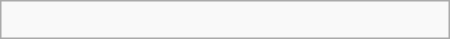<table class="wikitable" border="1" width=300px align="right">
<tr>
<td><br></td>
</tr>
</table>
